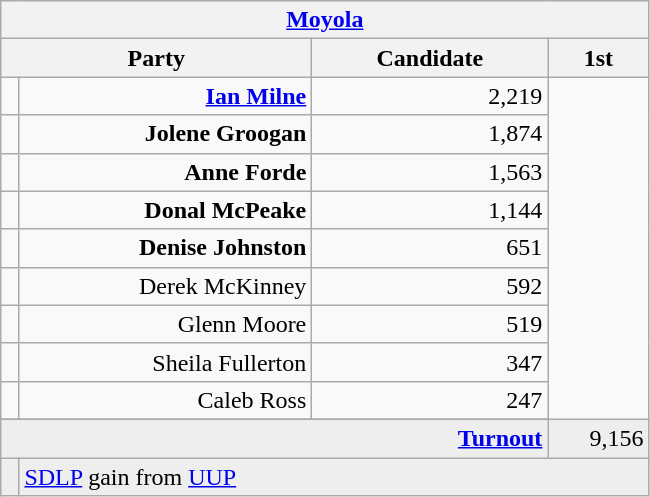<table class="wikitable">
<tr>
<th colspan="4" align="center"><a href='#'>Moyola</a></th>
</tr>
<tr>
<th colspan="2" align="center" width=200>Party</th>
<th width=150>Candidate</th>
<th width=60>1st </th>
</tr>
<tr>
<td></td>
<td align="right"><strong><a href='#'>Ian Milne</a></strong></td>
<td align="right">2,219</td>
</tr>
<tr>
<td></td>
<td align="right"><strong>Jolene Groogan</strong></td>
<td align="right">1,874</td>
</tr>
<tr>
<td></td>
<td align="right"><strong>Anne Forde</strong></td>
<td align="right">1,563</td>
</tr>
<tr>
<td></td>
<td align="right"><strong>Donal McPeake</strong></td>
<td align="right">1,144</td>
</tr>
<tr>
<td></td>
<td align="right"><strong>Denise Johnston</strong></td>
<td align="right">651</td>
</tr>
<tr>
<td></td>
<td align="right">Derek McKinney</td>
<td align="right">592</td>
</tr>
<tr>
<td></td>
<td align="right">Glenn Moore</td>
<td align="right">519</td>
</tr>
<tr>
<td></td>
<td align="right">Sheila Fullerton</td>
<td align="right">347</td>
</tr>
<tr>
<td></td>
<td align="right">Caleb Ross</td>
<td align="right">247</td>
</tr>
<tr>
</tr>
<tr bgcolor="EEEEEE">
<td colspan=3 align="right"><strong><a href='#'>Turnout</a></strong></td>
<td align="right">9,156</td>
</tr>
<tr bgcolor="EEEEEE">
<td bgcolor=></td>
<td colspan=4 bgcolor="EEEEEE"><a href='#'>SDLP</a> gain from <a href='#'>UUP</a></td>
</tr>
</table>
